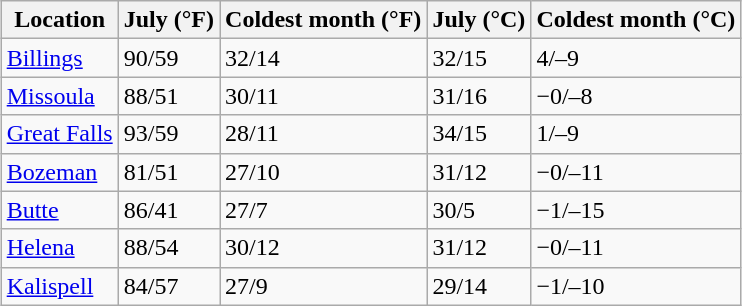<table class="wikitable sortable" style="margin:auto;">
<tr>
<th>Location</th>
<th>July (°F)</th>
<th>Coldest month (°F)</th>
<th>July (°C)</th>
<th>Coldest month (°C)</th>
</tr>
<tr>
<td><a href='#'>Billings</a></td>
<td>90/59</td>
<td>32/14</td>
<td>32/15</td>
<td>4/–9</td>
</tr>
<tr>
<td><a href='#'>Missoula</a></td>
<td>88/51</td>
<td>30/11</td>
<td>31/16</td>
<td>−0/–8</td>
</tr>
<tr>
<td><a href='#'>Great Falls</a></td>
<td>93/59</td>
<td>28/11</td>
<td>34/15</td>
<td>1/–9</td>
</tr>
<tr>
<td><a href='#'>Bozeman</a></td>
<td>81/51</td>
<td>27/10</td>
<td>31/12</td>
<td>−0/–11</td>
</tr>
<tr>
<td><a href='#'>Butte</a></td>
<td>86/41</td>
<td>27/7</td>
<td>30/5</td>
<td>−1/–15</td>
</tr>
<tr>
<td><a href='#'>Helena</a></td>
<td>88/54</td>
<td>30/12</td>
<td>31/12</td>
<td>−0/–11</td>
</tr>
<tr>
<td><a href='#'>Kalispell</a></td>
<td>84/57</td>
<td>27/9</td>
<td>29/14</td>
<td>−1/–10</td>
</tr>
</table>
